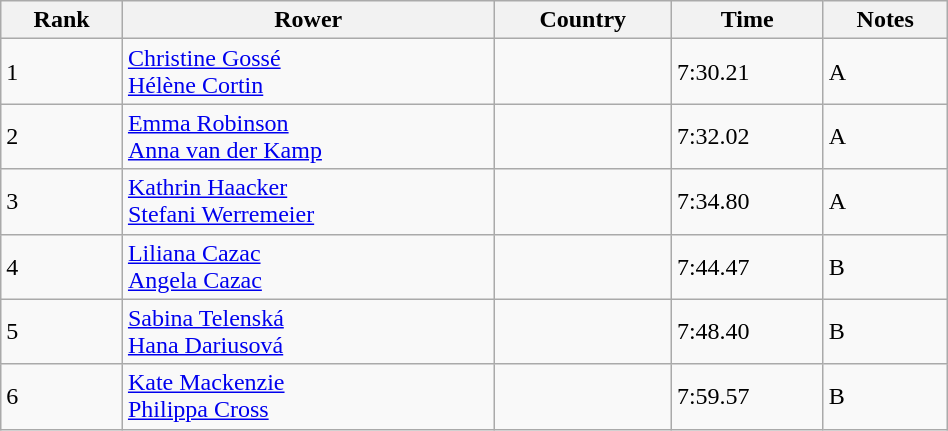<table class="wikitable sortable" width=50%>
<tr>
<th>Rank</th>
<th>Rower</th>
<th>Country</th>
<th>Time</th>
<th>Notes</th>
</tr>
<tr>
<td>1</td>
<td><a href='#'>Christine Gossé</a><br><a href='#'>Hélène Cortin</a></td>
<td></td>
<td>7:30.21</td>
<td>A</td>
</tr>
<tr>
<td>2</td>
<td><a href='#'>Emma Robinson</a><br><a href='#'>Anna van der Kamp</a></td>
<td></td>
<td>7:32.02</td>
<td>A</td>
</tr>
<tr>
<td>3</td>
<td><a href='#'>Kathrin Haacker</a><br><a href='#'>Stefani Werremeier</a></td>
<td></td>
<td>7:34.80</td>
<td>A</td>
</tr>
<tr>
<td>4</td>
<td><a href='#'>Liliana Cazac</a><br><a href='#'>Angela Cazac</a></td>
<td></td>
<td>7:44.47</td>
<td>B</td>
</tr>
<tr>
<td>5</td>
<td><a href='#'>Sabina Telenská</a><br><a href='#'>Hana Dariusová</a></td>
<td></td>
<td>7:48.40</td>
<td>B</td>
</tr>
<tr>
<td>6</td>
<td><a href='#'>Kate Mackenzie</a><br><a href='#'>Philippa Cross</a></td>
<td></td>
<td>7:59.57</td>
<td>B</td>
</tr>
</table>
